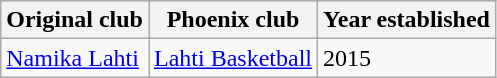<table class="wikitable">
<tr>
<th>Original club</th>
<th>Phoenix club</th>
<th>Year established</th>
</tr>
<tr>
<td><a href='#'>Namika Lahti</a></td>
<td><a href='#'>Lahti Basketball</a></td>
<td>2015</td>
</tr>
</table>
